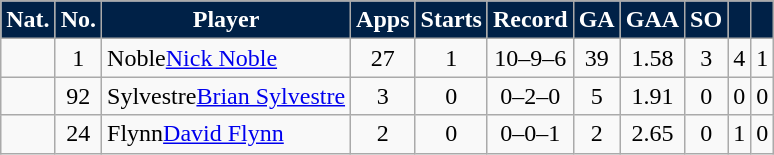<table class="wikitable plainrowheaders" style="text-align:center">
<tr>
<th style="background:#002147; color:#fff; text-align:center;">Nat.</th>
<th style="background:#002147; color:#fff; text-align:center;">No.</th>
<th style="background:#002147; color:#fff; text-align:center;">Player</th>
<th style="background:#002147; color:#fff; text-align:center;">Apps</th>
<th style="background:#002147; color:#fff; text-align:center;">Starts</th>
<th style="background:#002147; color:#fff; text-align:center;">Record</th>
<th style="background:#002147; color:#fff; text-align:center;">GA</th>
<th style="background:#002147; color:#fff; text-align:center;">GAA</th>
<th style="background:#002147; color:#fff; text-align:center;">SO</th>
<th style="background:#002147; color:#fff; text-align:center;"></th>
<th style="background:#002147; color:#fff; text-align:center;"></th>
</tr>
<tr align=center>
<td></td>
<td>1</td>
<td align=left><span>Noble</span><a href='#'>Nick Noble</a></td>
<td>27</td>
<td>1</td>
<td>10–9–6</td>
<td>39</td>
<td>1.58</td>
<td>3</td>
<td>4</td>
<td>1</td>
</tr>
<tr>
<td></td>
<td>92</td>
<td align=left><span>Sylvestre</span><a href='#'>Brian Sylvestre</a></td>
<td>3</td>
<td>0</td>
<td>0–2–0</td>
<td>5</td>
<td>1.91</td>
<td>0</td>
<td>0</td>
<td>0</td>
</tr>
<tr>
<td></td>
<td>24</td>
<td align=left><span>Flynn</span><a href='#'>David Flynn</a></td>
<td>2</td>
<td>0</td>
<td>0–0–1</td>
<td>2</td>
<td>2.65</td>
<td>0</td>
<td>1</td>
<td>0</td>
</tr>
</table>
